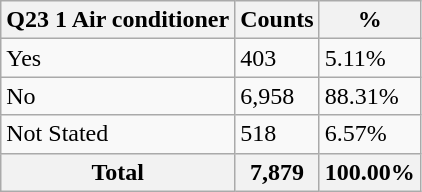<table class="wikitable sortable">
<tr>
<th>Q23 1 Air conditioner</th>
<th>Counts</th>
<th>%</th>
</tr>
<tr>
<td>Yes</td>
<td>403</td>
<td>5.11%</td>
</tr>
<tr>
<td>No</td>
<td>6,958</td>
<td>88.31%</td>
</tr>
<tr>
<td>Not Stated</td>
<td>518</td>
<td>6.57%</td>
</tr>
<tr>
<th>Total</th>
<th>7,879</th>
<th>100.00%</th>
</tr>
</table>
